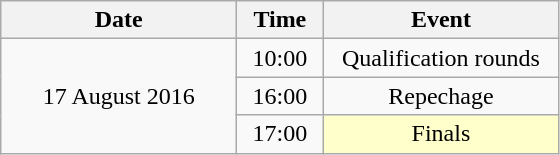<table class = "wikitable" style="text-align:center;">
<tr>
<th width=150>Date</th>
<th width=50>Time</th>
<th width=150>Event</th>
</tr>
<tr>
<td rowspan=3>17 August 2016</td>
<td>10:00</td>
<td>Qualification rounds</td>
</tr>
<tr>
<td>16:00</td>
<td>Repechage</td>
</tr>
<tr>
<td>17:00</td>
<td bgcolor=ffffcc>Finals</td>
</tr>
</table>
